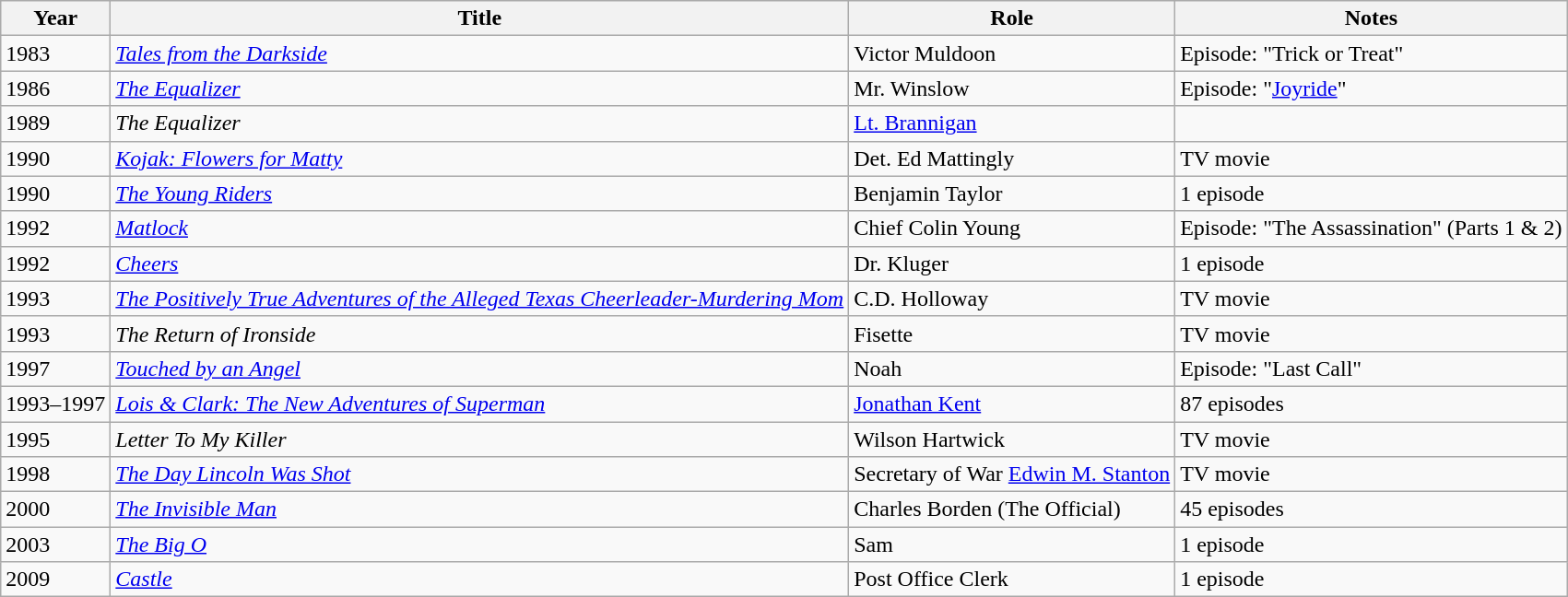<table class="wikitable sortable">
<tr>
<th>Year</th>
<th>Title</th>
<th>Role</th>
<th>Notes</th>
</tr>
<tr>
<td>1983</td>
<td><em><a href='#'>Tales from the Darkside</a></em></td>
<td>Victor Muldoon</td>
<td>Episode: "Trick or Treat"</td>
</tr>
<tr>
<td>1986</td>
<td><em><a href='#'>The Equalizer</a></em></td>
<td>Mr. Winslow</td>
<td>Episode: "<a href='#'>Joyride</a>" </td>
</tr>
<tr>
<td>1989</td>
<td><em>The Equalizer</em></td>
<td><a href='#'>Lt. Brannigan</a></td>
<td></td>
</tr>
<tr>
<td>1990</td>
<td><em><a href='#'>Kojak: Flowers for Matty</a></em></td>
<td>Det. Ed Mattingly</td>
<td>TV movie</td>
</tr>
<tr>
<td>1990</td>
<td><em><a href='#'>The Young Riders</a></em></td>
<td>Benjamin Taylor</td>
<td>1 episode</td>
</tr>
<tr>
<td>1992</td>
<td><em><a href='#'>Matlock</a></em></td>
<td>Chief Colin Young</td>
<td>Episode: "The Assassination" (Parts 1 & 2)</td>
</tr>
<tr>
<td>1992</td>
<td><em><a href='#'>Cheers</a></em></td>
<td>Dr. Kluger</td>
<td>1 episode</td>
</tr>
<tr>
<td>1993</td>
<td><em><a href='#'>The Positively True Adventures of the Alleged Texas Cheerleader-Murdering Mom</a></em></td>
<td>C.D. Holloway</td>
<td>TV movie</td>
</tr>
<tr>
<td>1993</td>
<td><em>The Return of Ironside</em></td>
<td>Fisette</td>
<td>TV movie</td>
</tr>
<tr>
<td>1997</td>
<td><em><a href='#'>Touched by an Angel</a></em></td>
<td>Noah</td>
<td>Episode: "Last Call"</td>
</tr>
<tr>
<td>1993–1997</td>
<td><em><a href='#'>Lois & Clark: The New Adventures of Superman</a></em></td>
<td><a href='#'>Jonathan Kent</a></td>
<td>87 episodes</td>
</tr>
<tr>
<td>1995</td>
<td><em>Letter To My Killer</em></td>
<td>Wilson Hartwick</td>
<td>TV movie</td>
</tr>
<tr>
<td>1998</td>
<td><em><a href='#'>The Day Lincoln Was Shot</a></em></td>
<td>Secretary of War <a href='#'>Edwin M. Stanton</a></td>
<td>TV movie</td>
</tr>
<tr>
<td>2000</td>
<td><em><a href='#'>The Invisible Man</a></em></td>
<td>Charles Borden (The Official)</td>
<td>45 episodes</td>
</tr>
<tr>
<td>2003</td>
<td><em><a href='#'>The Big O</a></em></td>
<td>Sam</td>
<td>1 episode</td>
</tr>
<tr>
<td>2009</td>
<td><em><a href='#'>Castle</a></em></td>
<td>Post Office Clerk</td>
<td>1 episode</td>
</tr>
</table>
